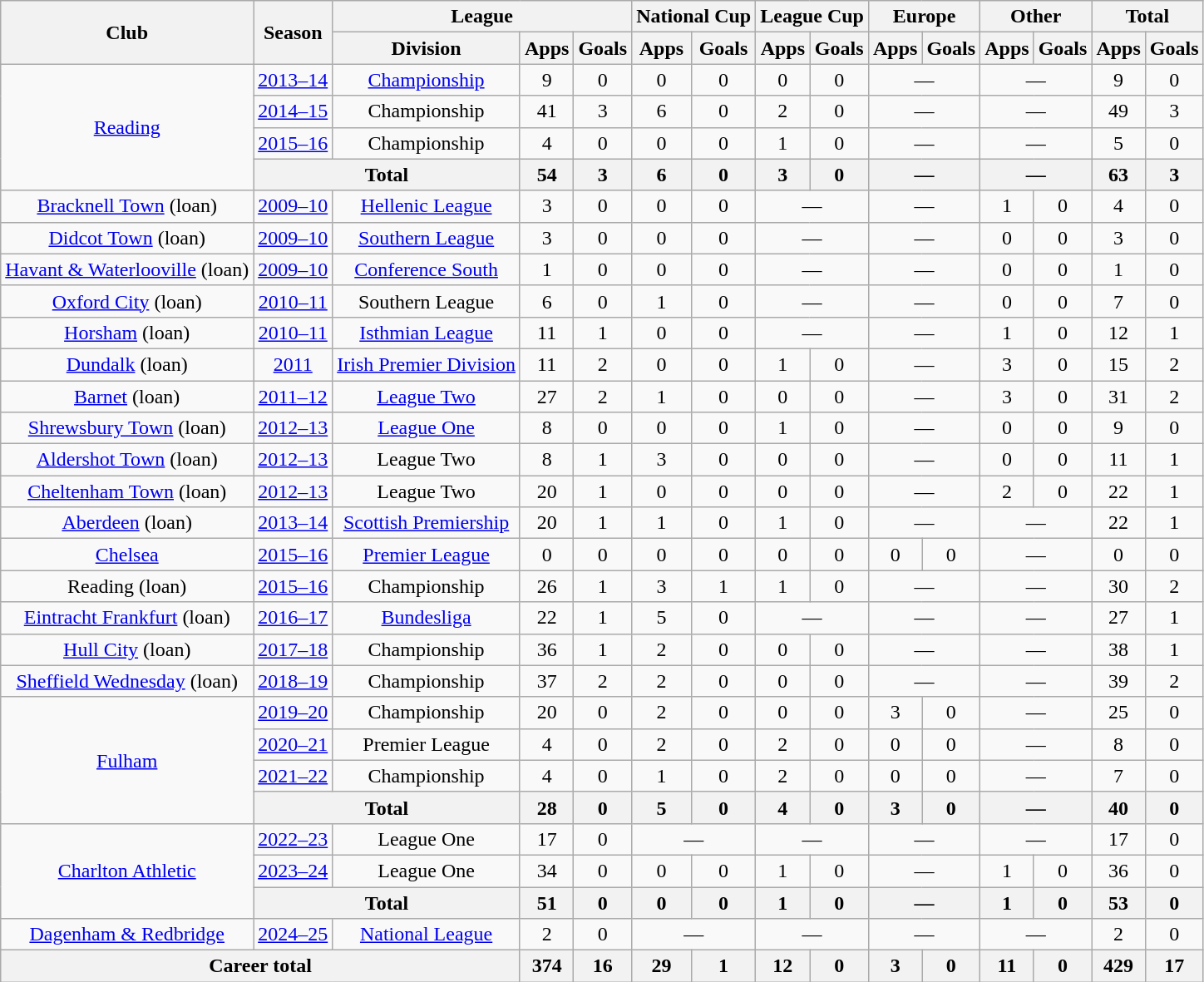<table class="wikitable" style="text-align: center">
<tr>
<th rowspan=2>Club</th>
<th rowspan=2>Season</th>
<th colspan=3>League</th>
<th colspan=2>National Cup</th>
<th colspan=2>League Cup</th>
<th colspan=2>Europe</th>
<th colspan=2>Other</th>
<th colspan=3>Total</th>
</tr>
<tr>
<th>Division</th>
<th>Apps</th>
<th>Goals</th>
<th>Apps</th>
<th>Goals</th>
<th>Apps</th>
<th>Goals</th>
<th>Apps</th>
<th>Goals</th>
<th>Apps</th>
<th>Goals</th>
<th>Apps</th>
<th>Goals</th>
</tr>
<tr>
<td rowspan=4><a href='#'>Reading</a></td>
<td><a href='#'>2013–14</a></td>
<td><a href='#'>Championship</a></td>
<td>9</td>
<td>0</td>
<td>0</td>
<td>0</td>
<td>0</td>
<td>0</td>
<td colspan=2>—</td>
<td colspan=2>—</td>
<td>9</td>
<td>0</td>
</tr>
<tr>
<td><a href='#'>2014–15</a></td>
<td>Championship</td>
<td>41</td>
<td>3</td>
<td>6</td>
<td>0</td>
<td>2</td>
<td>0</td>
<td colspan=2>—</td>
<td colspan=2>—</td>
<td>49</td>
<td>3</td>
</tr>
<tr>
<td><a href='#'>2015–16</a></td>
<td>Championship</td>
<td>4</td>
<td>0</td>
<td>0</td>
<td>0</td>
<td>1</td>
<td>0</td>
<td colspan=2>—</td>
<td colspan=2>—</td>
<td>5</td>
<td>0</td>
</tr>
<tr>
<th colspan=2>Total</th>
<th>54</th>
<th>3</th>
<th>6</th>
<th>0</th>
<th>3</th>
<th>0</th>
<th colspan=2>—</th>
<th colspan=2>—</th>
<th>63</th>
<th>3</th>
</tr>
<tr>
<td><a href='#'>Bracknell Town</a> (loan)</td>
<td><a href='#'>2009–10</a></td>
<td><a href='#'>Hellenic League</a></td>
<td>3</td>
<td>0</td>
<td>0</td>
<td>0</td>
<td colspan=2>—</td>
<td colspan=2>—</td>
<td>1</td>
<td>0</td>
<td>4</td>
<td>0</td>
</tr>
<tr>
<td><a href='#'>Didcot Town</a> (loan)</td>
<td><a href='#'>2009–10</a></td>
<td><a href='#'>Southern League</a></td>
<td>3</td>
<td>0</td>
<td>0</td>
<td>0</td>
<td colspan=2>—</td>
<td colspan=2>—</td>
<td>0</td>
<td>0</td>
<td>3</td>
<td>0</td>
</tr>
<tr>
<td><a href='#'>Havant & Waterlooville</a> (loan)</td>
<td><a href='#'>2009–10</a></td>
<td><a href='#'>Conference South</a></td>
<td>1</td>
<td>0</td>
<td>0</td>
<td>0</td>
<td colspan=2>—</td>
<td colspan=2>—</td>
<td>0</td>
<td>0</td>
<td>1</td>
<td>0</td>
</tr>
<tr>
<td><a href='#'>Oxford City</a> (loan)</td>
<td><a href='#'>2010–11</a></td>
<td>Southern League</td>
<td>6</td>
<td>0</td>
<td>1</td>
<td>0</td>
<td colspan=2>—</td>
<td colspan=2>—</td>
<td>0</td>
<td>0</td>
<td>7</td>
<td>0</td>
</tr>
<tr>
<td><a href='#'>Horsham</a> (loan)</td>
<td><a href='#'>2010–11</a></td>
<td><a href='#'>Isthmian League</a></td>
<td>11</td>
<td>1</td>
<td>0</td>
<td>0</td>
<td colspan=2>—</td>
<td colspan=2>—</td>
<td>1</td>
<td>0</td>
<td>12</td>
<td>1</td>
</tr>
<tr>
<td><a href='#'>Dundalk</a> (loan)</td>
<td><a href='#'>2011</a></td>
<td><a href='#'>Irish Premier Division</a></td>
<td>11</td>
<td>2</td>
<td>0</td>
<td>0</td>
<td>1</td>
<td>0</td>
<td colspan=2>—</td>
<td>3</td>
<td>0</td>
<td>15</td>
<td>2</td>
</tr>
<tr>
<td><a href='#'>Barnet</a> (loan)</td>
<td><a href='#'>2011–12</a></td>
<td><a href='#'>League Two</a></td>
<td>27</td>
<td>2</td>
<td>1</td>
<td>0</td>
<td>0</td>
<td>0</td>
<td colspan=2>—</td>
<td>3</td>
<td>0</td>
<td>31</td>
<td>2</td>
</tr>
<tr>
<td><a href='#'>Shrewsbury Town</a> (loan)</td>
<td><a href='#'>2012–13</a></td>
<td><a href='#'>League One</a></td>
<td>8</td>
<td>0</td>
<td>0</td>
<td>0</td>
<td>1</td>
<td>0</td>
<td colspan=2>—</td>
<td>0</td>
<td>0</td>
<td>9</td>
<td>0</td>
</tr>
<tr>
<td><a href='#'>Aldershot Town</a> (loan)</td>
<td><a href='#'>2012–13</a></td>
<td>League Two</td>
<td>8</td>
<td>1</td>
<td>3</td>
<td>0</td>
<td>0</td>
<td>0</td>
<td colspan=2>—</td>
<td>0</td>
<td>0</td>
<td>11</td>
<td>1</td>
</tr>
<tr>
<td><a href='#'>Cheltenham Town</a> (loan)</td>
<td><a href='#'>2012–13</a></td>
<td>League Two</td>
<td>20</td>
<td>1</td>
<td>0</td>
<td>0</td>
<td>0</td>
<td>0</td>
<td colspan=2>—</td>
<td>2</td>
<td>0</td>
<td>22</td>
<td>1</td>
</tr>
<tr>
<td><a href='#'>Aberdeen</a> (loan)</td>
<td><a href='#'>2013–14</a></td>
<td><a href='#'>Scottish Premiership</a></td>
<td>20</td>
<td>1</td>
<td>1</td>
<td>0</td>
<td>1</td>
<td>0</td>
<td colspan=2>—</td>
<td colspan=2>—</td>
<td>22</td>
<td>1</td>
</tr>
<tr>
<td><a href='#'>Chelsea</a></td>
<td><a href='#'>2015–16</a></td>
<td><a href='#'>Premier League</a></td>
<td>0</td>
<td>0</td>
<td>0</td>
<td>0</td>
<td>0</td>
<td>0</td>
<td>0</td>
<td>0</td>
<td colspan=2>—</td>
<td>0</td>
<td>0</td>
</tr>
<tr>
<td>Reading (loan)</td>
<td><a href='#'>2015–16</a></td>
<td>Championship</td>
<td>26</td>
<td>1</td>
<td>3</td>
<td>1</td>
<td>1</td>
<td>0</td>
<td colspan=2>—</td>
<td colspan=2>—</td>
<td>30</td>
<td>2</td>
</tr>
<tr>
<td><a href='#'>Eintracht Frankfurt</a> (loan)</td>
<td><a href='#'>2016–17</a></td>
<td><a href='#'>Bundesliga</a></td>
<td>22</td>
<td>1</td>
<td>5</td>
<td>0</td>
<td colspan=2>—</td>
<td colspan=2>—</td>
<td colspan=2>—</td>
<td>27</td>
<td>1</td>
</tr>
<tr>
<td><a href='#'>Hull City</a> (loan)</td>
<td><a href='#'>2017–18</a></td>
<td>Championship</td>
<td>36</td>
<td>1</td>
<td>2</td>
<td>0</td>
<td>0</td>
<td>0</td>
<td colspan=2>—</td>
<td colspan=2>—</td>
<td>38</td>
<td>1</td>
</tr>
<tr>
<td><a href='#'>Sheffield Wednesday</a> (loan)</td>
<td><a href='#'>2018–19</a></td>
<td>Championship</td>
<td>37</td>
<td>2</td>
<td>2</td>
<td>0</td>
<td>0</td>
<td>0</td>
<td colspan=2>—</td>
<td colspan=2>—</td>
<td>39</td>
<td>2</td>
</tr>
<tr>
<td rowspan=4><a href='#'>Fulham</a></td>
<td><a href='#'>2019–20</a></td>
<td>Championship</td>
<td>20</td>
<td>0</td>
<td>2</td>
<td>0</td>
<td>0</td>
<td>0</td>
<td>3</td>
<td>0</td>
<td colspan=2>—</td>
<td>25</td>
<td>0</td>
</tr>
<tr>
<td><a href='#'>2020–21</a></td>
<td>Premier League</td>
<td>4</td>
<td>0</td>
<td>2</td>
<td>0</td>
<td>2</td>
<td>0</td>
<td>0</td>
<td>0</td>
<td colspan=2>—</td>
<td>8</td>
<td>0</td>
</tr>
<tr>
<td><a href='#'>2021–22</a></td>
<td>Championship</td>
<td>4</td>
<td>0</td>
<td>1</td>
<td>0</td>
<td>2</td>
<td>0</td>
<td>0</td>
<td>0</td>
<td colspan=2>—</td>
<td>7</td>
<td>0</td>
</tr>
<tr>
<th colspan=2>Total</th>
<th>28</th>
<th>0</th>
<th>5</th>
<th>0</th>
<th>4</th>
<th>0</th>
<th>3</th>
<th>0</th>
<th colspan=2>—</th>
<th>40</th>
<th>0</th>
</tr>
<tr>
<td rowspan=3><a href='#'>Charlton Athletic</a></td>
<td><a href='#'>2022–23</a></td>
<td>League One</td>
<td>17</td>
<td>0</td>
<td colspan=2>—</td>
<td colspan=2>—</td>
<td colspan=2>—</td>
<td colspan=2>—</td>
<td>17</td>
<td>0</td>
</tr>
<tr>
<td><a href='#'>2023–24</a></td>
<td>League One</td>
<td>34</td>
<td>0</td>
<td>0</td>
<td>0</td>
<td>1</td>
<td>0</td>
<td colspan=2>—</td>
<td>1</td>
<td>0</td>
<td>36</td>
<td>0</td>
</tr>
<tr>
<th colspan=2>Total</th>
<th>51</th>
<th>0</th>
<th>0</th>
<th>0</th>
<th>1</th>
<th>0</th>
<th colspan=2>—</th>
<th>1</th>
<th>0</th>
<th>53</th>
<th>0</th>
</tr>
<tr>
<td><a href='#'>Dagenham & Redbridge</a></td>
<td><a href='#'>2024–25</a></td>
<td><a href='#'>National League</a></td>
<td>2</td>
<td>0</td>
<td colspan=2>—</td>
<td colspan=2>—</td>
<td colspan=2>—</td>
<td colspan=2>—</td>
<td>2</td>
<td>0</td>
</tr>
<tr>
<th colspan=3>Career total</th>
<th>374</th>
<th>16</th>
<th>29</th>
<th>1</th>
<th>12</th>
<th>0</th>
<th>3</th>
<th>0</th>
<th>11</th>
<th>0</th>
<th>429</th>
<th>17</th>
</tr>
</table>
